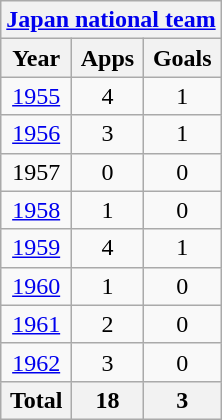<table class="wikitable" style="text-align:center">
<tr>
<th colspan=3><a href='#'>Japan national team</a></th>
</tr>
<tr>
<th>Year</th>
<th>Apps</th>
<th>Goals</th>
</tr>
<tr>
<td><a href='#'>1955</a></td>
<td>4</td>
<td>1</td>
</tr>
<tr>
<td><a href='#'>1956</a></td>
<td>3</td>
<td>1</td>
</tr>
<tr>
<td>1957</td>
<td>0</td>
<td>0</td>
</tr>
<tr>
<td><a href='#'>1958</a></td>
<td>1</td>
<td>0</td>
</tr>
<tr>
<td><a href='#'>1959</a></td>
<td>4</td>
<td>1</td>
</tr>
<tr>
<td><a href='#'>1960</a></td>
<td>1</td>
<td>0</td>
</tr>
<tr>
<td><a href='#'>1961</a></td>
<td>2</td>
<td>0</td>
</tr>
<tr>
<td><a href='#'>1962</a></td>
<td>3</td>
<td>0</td>
</tr>
<tr>
<th>Total</th>
<th>18</th>
<th>3</th>
</tr>
</table>
